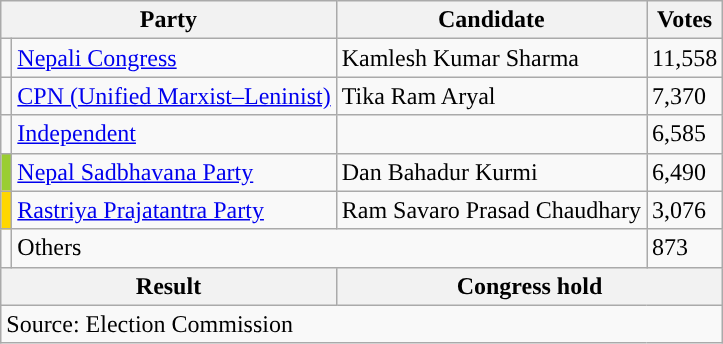<table class="wikitable">
<tr>
<th colspan="2">Party</th>
<th>Candidate</th>
<th>Votes</th>
</tr>
<tr>
<td style="background-color:"></td>
<td><a href='#'>Nepali Congress</a></td>
<td>Kamlesh Kumar Sharma</td>
<td>11,558</td>
</tr>
<tr>
<td style="background-color:"></td>
<td><a href='#'>CPN (Unified Marxist–Leninist)</a></td>
<td>Tika Ram Aryal</td>
<td>7,370</td>
</tr>
<tr>
<td style="background-color:"></td>
<td><a href='#'>Independent</a></td>
<td></td>
<td>6,585</td>
</tr>
<tr>
<td style="background-color:yellowgreen"></td>
<td><a href='#'>Nepal Sadbhavana Party</a></td>
<td>Dan Bahadur Kurmi</td>
<td>6,490</td>
</tr>
<tr>
<td style="background-color:gold"></td>
<td><a href='#'>Rastriya Prajatantra Party</a></td>
<td>Ram Savaro Prasad Chaudhary</td>
<td>3,076</td>
</tr>
<tr>
<td></td>
<td colspan="2">Others</td>
<td>873</td>
</tr>
<tr>
<th colspan="2">Result</th>
<th colspan="2">Congress hold</th>
</tr>
<tr>
<td colspan="4">Source: Election Commission</td>
</tr>
</table>
